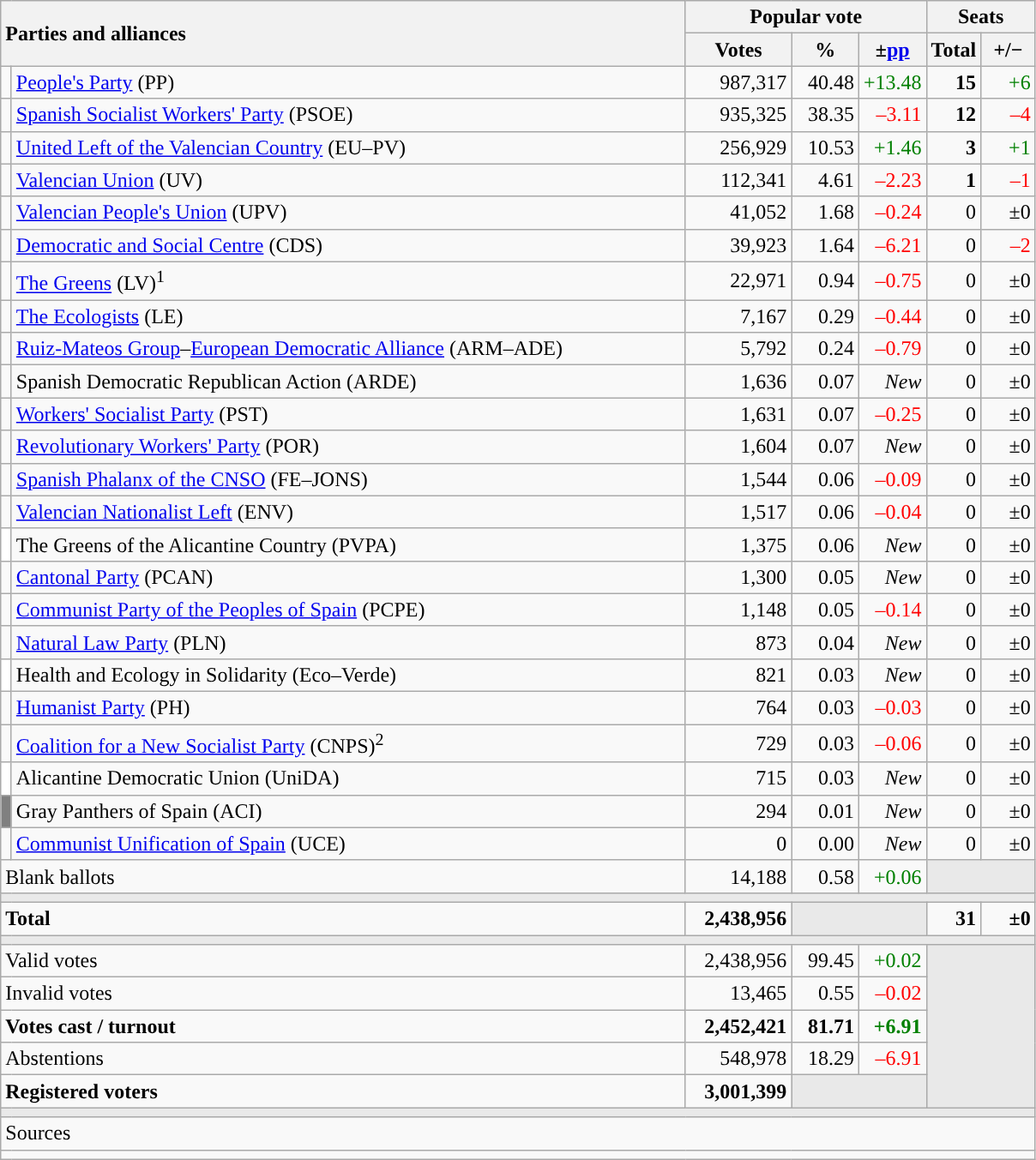<table class="wikitable" style="text-align:right;">
<tr>
<th style="text-align:left;" rowspan="2" colspan="2" width="525">Parties and alliances</th>
<th colspan="3">Popular vote</th>
<th colspan="2">Seats</th>
</tr>
<tr>
<th width="75">Votes</th>
<th width="45">%</th>
<th width="45">±<a href='#'>pp</a></th>
<th width="35">Total</th>
<th width="35">+/−</th>
</tr>
<tr>
<td width="1" style="color:inherit;background:"></td>
<td align="left"><a href='#'>People's Party</a> (PP)</td>
<td>987,317</td>
<td>40.48</td>
<td style="color:green;">+13.48</td>
<td><strong>15</strong></td>
<td style="color:green;">+6</td>
</tr>
<tr>
<td style="color:inherit;background:"></td>
<td align="left"><a href='#'>Spanish Socialist Workers' Party</a> (PSOE)</td>
<td>935,325</td>
<td>38.35</td>
<td style="color:red;">–3.11</td>
<td><strong>12</strong></td>
<td style="color:red;">–4</td>
</tr>
<tr>
<td style="color:inherit;background:"></td>
<td align="left"><a href='#'>United Left of the Valencian Country</a> (EU–PV)</td>
<td>256,929</td>
<td>10.53</td>
<td style="color:green;">+1.46</td>
<td><strong>3</strong></td>
<td style="color:green;">+1</td>
</tr>
<tr>
<td style="color:inherit;background:"></td>
<td align="left"><a href='#'>Valencian Union</a> (UV)</td>
<td>112,341</td>
<td>4.61</td>
<td style="color:red;">–2.23</td>
<td><strong>1</strong></td>
<td style="color:red;">–1</td>
</tr>
<tr>
<td style="color:inherit;background:"></td>
<td align="left"><a href='#'>Valencian People's Union</a> (UPV)</td>
<td>41,052</td>
<td>1.68</td>
<td style="color:red;">–0.24</td>
<td>0</td>
<td>±0</td>
</tr>
<tr>
<td style="color:inherit;background:"></td>
<td align="left"><a href='#'>Democratic and Social Centre</a> (CDS)</td>
<td>39,923</td>
<td>1.64</td>
<td style="color:red;">–6.21</td>
<td>0</td>
<td style="color:red;">–2</td>
</tr>
<tr>
<td style="color:inherit;background:"></td>
<td align="left"><a href='#'>The Greens</a> (LV)<sup>1</sup></td>
<td>22,971</td>
<td>0.94</td>
<td style="color:red;">–0.75</td>
<td>0</td>
<td>±0</td>
</tr>
<tr>
<td style="color:inherit;background:"></td>
<td align="left"><a href='#'>The Ecologists</a> (LE)</td>
<td>7,167</td>
<td>0.29</td>
<td style="color:red;">–0.44</td>
<td>0</td>
<td>±0</td>
</tr>
<tr>
<td style="color:inherit;background:"></td>
<td align="left"><a href='#'>Ruiz-Mateos Group</a>–<a href='#'>European Democratic Alliance</a> (ARM–ADE)</td>
<td>5,792</td>
<td>0.24</td>
<td style="color:red;">–0.79</td>
<td>0</td>
<td>±0</td>
</tr>
<tr>
<td style="color:inherit;background:"></td>
<td align="left">Spanish Democratic Republican Action (ARDE)</td>
<td>1,636</td>
<td>0.07</td>
<td><em>New</em></td>
<td>0</td>
<td>±0</td>
</tr>
<tr>
<td style="color:inherit;background:"></td>
<td align="left"><a href='#'>Workers' Socialist Party</a> (PST)</td>
<td>1,631</td>
<td>0.07</td>
<td style="color:red;">–0.25</td>
<td>0</td>
<td>±0</td>
</tr>
<tr>
<td style="color:inherit;background:"></td>
<td align="left"><a href='#'>Revolutionary Workers' Party</a> (POR)</td>
<td>1,604</td>
<td>0.07</td>
<td><em>New</em></td>
<td>0</td>
<td>±0</td>
</tr>
<tr>
<td style="color:inherit;background:"></td>
<td align="left"><a href='#'>Spanish Phalanx of the CNSO</a> (FE–JONS)</td>
<td>1,544</td>
<td>0.06</td>
<td style="color:red;">–0.09</td>
<td>0</td>
<td>±0</td>
</tr>
<tr>
<td style="color:inherit;background:"></td>
<td align="left"><a href='#'>Valencian Nationalist Left</a> (ENV)</td>
<td>1,517</td>
<td>0.06</td>
<td style="color:red;">–0.04</td>
<td>0</td>
<td>±0</td>
</tr>
<tr>
<td bgcolor="white"></td>
<td align="left">The Greens of the Alicantine Country (PVPA)</td>
<td>1,375</td>
<td>0.06</td>
<td><em>New</em></td>
<td>0</td>
<td>±0</td>
</tr>
<tr>
<td style="color:inherit;background:"></td>
<td align="left"><a href='#'>Cantonal Party</a> (PCAN)</td>
<td>1,300</td>
<td>0.05</td>
<td><em>New</em></td>
<td>0</td>
<td>±0</td>
</tr>
<tr>
<td style="color:inherit;background:"></td>
<td align="left"><a href='#'>Communist Party of the Peoples of Spain</a> (PCPE)</td>
<td>1,148</td>
<td>0.05</td>
<td style="color:red;">–0.14</td>
<td>0</td>
<td>±0</td>
</tr>
<tr>
<td style="color:inherit;background:"></td>
<td align="left"><a href='#'>Natural Law Party</a> (PLN)</td>
<td>873</td>
<td>0.04</td>
<td><em>New</em></td>
<td>0</td>
<td>±0</td>
</tr>
<tr>
<td bgcolor="white"></td>
<td align="left">Health and Ecology in Solidarity (Eco–Verde)</td>
<td>821</td>
<td>0.03</td>
<td><em>New</em></td>
<td>0</td>
<td>±0</td>
</tr>
<tr>
<td style="color:inherit;background:"></td>
<td align="left"><a href='#'>Humanist Party</a> (PH)</td>
<td>764</td>
<td>0.03</td>
<td style="color:red;">–0.03</td>
<td>0</td>
<td>±0</td>
</tr>
<tr>
<td style="color:inherit;background:"></td>
<td align="left"><a href='#'>Coalition for a New Socialist Party</a> (CNPS)<sup>2</sup></td>
<td>729</td>
<td>0.03</td>
<td style="color:red;">–0.06</td>
<td>0</td>
<td>±0</td>
</tr>
<tr>
<td bgcolor="white"></td>
<td align="left">Alicantine Democratic Union (UniDA)</td>
<td>715</td>
<td>0.03</td>
<td><em>New</em></td>
<td>0</td>
<td>±0</td>
</tr>
<tr>
<td bgcolor="gray"></td>
<td align="left">Gray Panthers of Spain (ACI)</td>
<td>294</td>
<td>0.01</td>
<td><em>New</em></td>
<td>0</td>
<td>±0</td>
</tr>
<tr>
<td style="color:inherit;background:"></td>
<td align="left"><a href='#'>Communist Unification of Spain</a> (UCE)</td>
<td>0</td>
<td>0.00</td>
<td><em>New</em></td>
<td>0</td>
<td>±0</td>
</tr>
<tr>
<td align="left" colspan="2">Blank ballots</td>
<td>14,188</td>
<td>0.58</td>
<td style="color:green;">+0.06</td>
<td bgcolor="#E9E9E9" colspan="2"></td>
</tr>
<tr>
<td colspan="7" bgcolor="#E9E9E9"></td>
</tr>
<tr style="font-weight:bold;">
<td align="left" colspan="2">Total</td>
<td>2,438,956</td>
<td bgcolor="#E9E9E9" colspan="2"></td>
<td>31</td>
<td>±0</td>
</tr>
<tr>
<td colspan="7" bgcolor="#E9E9E9"></td>
</tr>
<tr>
<td align="left" colspan="2">Valid votes</td>
<td>2,438,956</td>
<td>99.45</td>
<td style="color:green;">+0.02</td>
<td bgcolor="#E9E9E9" colspan="2" rowspan="5"></td>
</tr>
<tr>
<td align="left" colspan="2">Invalid votes</td>
<td>13,465</td>
<td>0.55</td>
<td style="color:red;">–0.02</td>
</tr>
<tr style="font-weight:bold;">
<td align="left" colspan="2">Votes cast / turnout</td>
<td>2,452,421</td>
<td>81.71</td>
<td style="color:green;">+6.91</td>
</tr>
<tr>
<td align="left" colspan="2">Abstentions</td>
<td>548,978</td>
<td>18.29</td>
<td style="color:red;">–6.91</td>
</tr>
<tr style="font-weight:bold;">
<td align="left" colspan="2">Registered voters</td>
<td>3,001,399</td>
<td bgcolor="#E9E9E9" colspan="2"></td>
</tr>
<tr>
<td colspan="7" bgcolor="#E9E9E9"></td>
</tr>
<tr>
<td align="left" colspan="7">Sources</td>
</tr>
<tr>
<td colspan="7" style="text-align:left; max-width:790px;"></td>
</tr>
</table>
